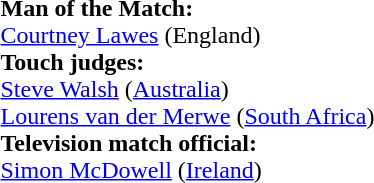<table style="width:100%">
<tr>
<td><br><strong>Man of the Match:</strong>
<br><a href='#'>Courtney Lawes</a> (England)<br><strong>Touch judges:</strong>
<br><a href='#'>Steve Walsh</a> (<a href='#'>Australia</a>)
<br><a href='#'>Lourens van der Merwe</a> (<a href='#'>South Africa</a>)
<br><strong>Television match official:</strong>
<br><a href='#'>Simon McDowell</a> (<a href='#'>Ireland</a>)</td>
</tr>
</table>
